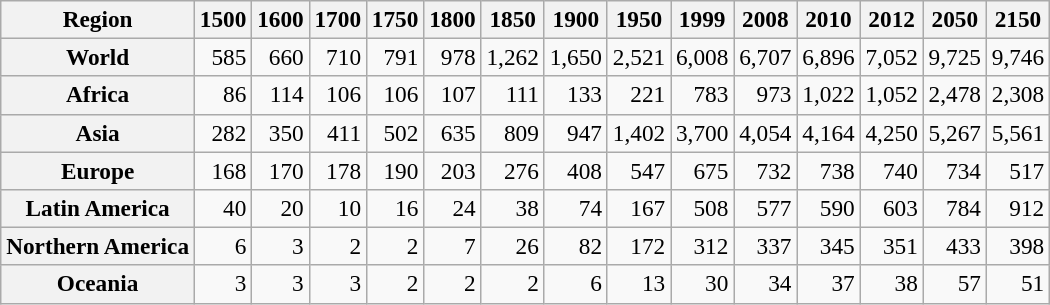<table class="wikitable sortable" style="font-size:97%; text-align:right;">
<tr>
<th>Region</th>
<th>1500</th>
<th>1600</th>
<th>1700</th>
<th>1750</th>
<th>1800</th>
<th>1850</th>
<th>1900</th>
<th>1950</th>
<th>1999</th>
<th>2008</th>
<th>2010</th>
<th>2012</th>
<th>2050</th>
<th>2150</th>
</tr>
<tr>
<th>World</th>
<td>585</td>
<td>660</td>
<td>710</td>
<td>791</td>
<td>978</td>
<td>1,262</td>
<td>1,650</td>
<td>2,521</td>
<td>6,008</td>
<td>6,707</td>
<td>6,896</td>
<td>7,052</td>
<td>9,725</td>
<td>9,746</td>
</tr>
<tr>
<th>Africa</th>
<td>86</td>
<td>114</td>
<td>106</td>
<td>106</td>
<td>107</td>
<td>111</td>
<td>133</td>
<td>221</td>
<td>783</td>
<td>973</td>
<td>1,022</td>
<td>1,052</td>
<td>2,478</td>
<td>2,308</td>
</tr>
<tr>
<th>Asia</th>
<td>282</td>
<td>350</td>
<td>411</td>
<td>502</td>
<td>635</td>
<td>809</td>
<td>947</td>
<td>1,402</td>
<td>3,700</td>
<td>4,054</td>
<td>4,164</td>
<td>4,250</td>
<td>5,267</td>
<td>5,561</td>
</tr>
<tr>
<th>Europe</th>
<td>168</td>
<td>170</td>
<td>178</td>
<td>190</td>
<td>203</td>
<td>276</td>
<td>408</td>
<td>547</td>
<td>675</td>
<td>732</td>
<td>738</td>
<td>740</td>
<td>734</td>
<td>517</td>
</tr>
<tr>
<th>Latin America</th>
<td>40</td>
<td>20</td>
<td>10</td>
<td>16</td>
<td>24</td>
<td>38</td>
<td>74</td>
<td>167</td>
<td>508</td>
<td>577</td>
<td>590</td>
<td>603</td>
<td>784</td>
<td>912</td>
</tr>
<tr>
<th>Northern America</th>
<td>6</td>
<td>3</td>
<td>2</td>
<td>2</td>
<td>7</td>
<td>26</td>
<td>82</td>
<td>172</td>
<td>312</td>
<td>337</td>
<td>345</td>
<td>351</td>
<td>433</td>
<td>398</td>
</tr>
<tr>
<th>Oceania</th>
<td>3</td>
<td>3</td>
<td>3</td>
<td>2</td>
<td>2</td>
<td>2</td>
<td>6</td>
<td>13</td>
<td>30</td>
<td>34</td>
<td>37</td>
<td>38</td>
<td>57</td>
<td>51</td>
</tr>
</table>
